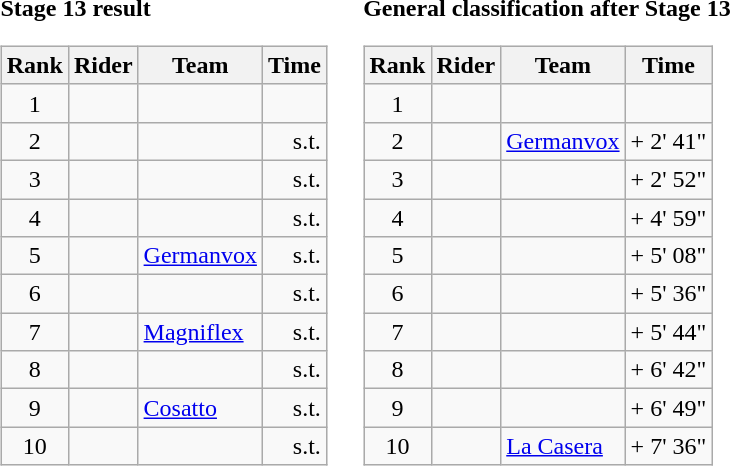<table>
<tr>
<td><strong>Stage 13 result</strong><br><table class="wikitable">
<tr>
<th scope="col">Rank</th>
<th scope="col">Rider</th>
<th scope="col">Team</th>
<th scope="col">Time</th>
</tr>
<tr>
<td style="text-align:center;">1</td>
<td></td>
<td></td>
<td style="text-align:right;"></td>
</tr>
<tr>
<td style="text-align:center;">2</td>
<td></td>
<td></td>
<td style="text-align:right;">s.t.</td>
</tr>
<tr>
<td style="text-align:center;">3</td>
<td></td>
<td></td>
<td style="text-align:right;">s.t.</td>
</tr>
<tr>
<td style="text-align:center;">4</td>
<td></td>
<td></td>
<td style="text-align:right;">s.t.</td>
</tr>
<tr>
<td style="text-align:center;">5</td>
<td></td>
<td><a href='#'>Germanvox</a></td>
<td style="text-align:right;">s.t.</td>
</tr>
<tr>
<td style="text-align:center;">6</td>
<td></td>
<td></td>
<td style="text-align:right;">s.t.</td>
</tr>
<tr>
<td style="text-align:center;">7</td>
<td></td>
<td><a href='#'>Magniflex</a></td>
<td style="text-align:right;">s.t.</td>
</tr>
<tr>
<td style="text-align:center;">8</td>
<td></td>
<td></td>
<td style="text-align:right;">s.t.</td>
</tr>
<tr>
<td style="text-align:center;">9</td>
<td></td>
<td><a href='#'>Cosatto</a></td>
<td style="text-align:right;">s.t.</td>
</tr>
<tr>
<td style="text-align:center;">10</td>
<td></td>
<td></td>
<td style="text-align:right;">s.t.</td>
</tr>
</table>
</td>
<td></td>
<td><strong>General classification after Stage 13</strong><br><table class="wikitable">
<tr>
<th scope="col">Rank</th>
<th scope="col">Rider</th>
<th scope="col">Team</th>
<th scope="col">Time</th>
</tr>
<tr>
<td style="text-align:center;">1</td>
<td></td>
<td></td>
<td style="text-align:right;"></td>
</tr>
<tr>
<td style="text-align:center;">2</td>
<td></td>
<td><a href='#'>Germanvox</a></td>
<td style="text-align:right;">+ 2' 41"</td>
</tr>
<tr>
<td style="text-align:center;">3</td>
<td></td>
<td></td>
<td style="text-align:right;">+ 2' 52"</td>
</tr>
<tr>
<td style="text-align:center;">4</td>
<td></td>
<td></td>
<td style="text-align:right;">+ 4' 59"</td>
</tr>
<tr>
<td style="text-align:center;">5</td>
<td></td>
<td></td>
<td style="text-align:right;">+ 5' 08"</td>
</tr>
<tr>
<td style="text-align:center;">6</td>
<td></td>
<td></td>
<td style="text-align:right;">+ 5' 36"</td>
</tr>
<tr>
<td style="text-align:center;">7</td>
<td></td>
<td></td>
<td style="text-align:right;">+ 5' 44"</td>
</tr>
<tr>
<td style="text-align:center;">8</td>
<td></td>
<td></td>
<td style="text-align:right;">+ 6' 42"</td>
</tr>
<tr>
<td style="text-align:center;">9</td>
<td></td>
<td></td>
<td style="text-align:right;">+ 6' 49"</td>
</tr>
<tr>
<td style="text-align:center;">10</td>
<td></td>
<td><a href='#'>La Casera</a></td>
<td style="text-align:right;">+ 7' 36"</td>
</tr>
</table>
</td>
</tr>
</table>
